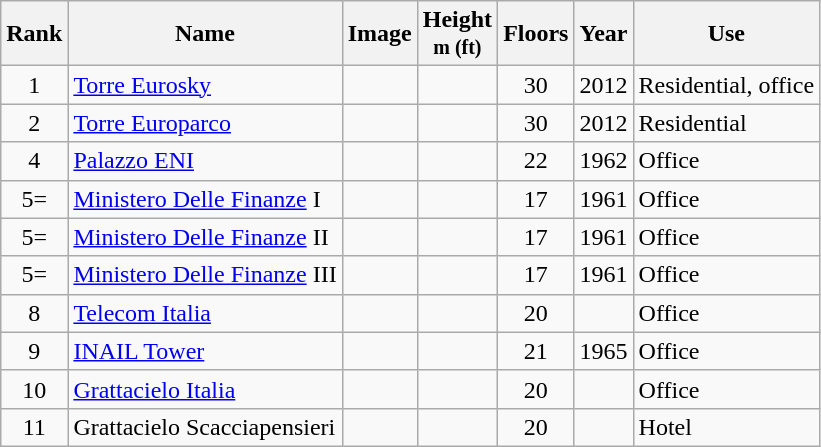<table class="wikitable sortable">
<tr>
<th>Rank</th>
<th>Name</th>
<th>Image</th>
<th>Height<br><small>m (ft)</small></th>
<th>Floors</th>
<th>Year</th>
<th>Use</th>
</tr>
<tr>
<td align="center">1</td>
<td><a href='#'>Torre Eurosky</a></td>
<td></td>
<td align="center"></td>
<td align="center">30</td>
<td align="center">2012</td>
<td>Residential, office</td>
</tr>
<tr>
<td align="center">2</td>
<td><a href='#'>Torre Europarco</a></td>
<td></td>
<td align="center"></td>
<td align="center">30</td>
<td align="center">2012</td>
<td>Residential</td>
</tr>
<tr>
<td align="center">4</td>
<td><a href='#'>Palazzo ENI</a></td>
<td></td>
<td align="center"></td>
<td align="center">22</td>
<td align="center">1962</td>
<td>Office</td>
</tr>
<tr>
<td align="center">5=</td>
<td><a href='#'>Ministero Delle Finanze</a> I </td>
<td></td>
<td align="center"></td>
<td align="center">17</td>
<td align="center">1961</td>
<td>Office</td>
</tr>
<tr>
<td align="center">5=</td>
<td><a href='#'>Ministero Delle Finanze</a> II </td>
<td></td>
<td align="center"></td>
<td align="center">17</td>
<td align="center">1961</td>
<td>Office</td>
</tr>
<tr>
<td align="center">5=</td>
<td><a href='#'>Ministero Delle Finanze</a> III </td>
<td></td>
<td align="center"></td>
<td align="center">17</td>
<td align="center">1961</td>
<td>Office</td>
</tr>
<tr>
<td align="center">8</td>
<td><a href='#'>Telecom Italia</a> </td>
<td></td>
<td align="center"></td>
<td align="center">20</td>
<td align="center"></td>
<td>Office</td>
</tr>
<tr>
<td align="center">9</td>
<td><a href='#'>INAIL Tower</a></td>
<td></td>
<td align="center"></td>
<td align="center">21</td>
<td align="center">1965</td>
<td>Office</td>
</tr>
<tr>
<td align="center">10</td>
<td><a href='#'>Grattacielo Italia</a> </td>
<td></td>
<td align="center"></td>
<td align="center">20</td>
<td align="center"></td>
<td>Office</td>
</tr>
<tr>
<td align="center">11</td>
<td>Grattacielo Scacciapensieri </td>
<td></td>
<td align="center"></td>
<td align="center">20</td>
<td align="center"></td>
<td>Hotel</td>
</tr>
</table>
